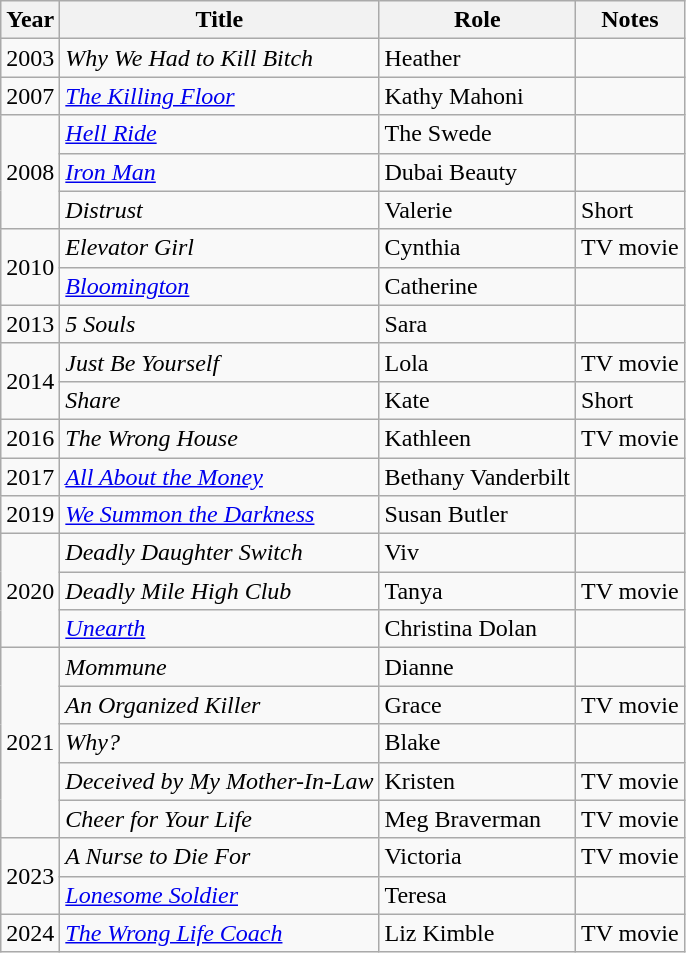<table class="wikitable sortable">
<tr>
<th>Year</th>
<th>Title</th>
<th>Role</th>
<th>Notes</th>
</tr>
<tr>
<td>2003</td>
<td><em>Why We Had to Kill Bitch</em></td>
<td>Heather</td>
<td></td>
</tr>
<tr>
<td>2007</td>
<td><em><a href='#'>The Killing Floor</a></em></td>
<td>Kathy Mahoni</td>
<td></td>
</tr>
<tr>
<td rowspan=3>2008</td>
<td><em><a href='#'>Hell Ride</a></em></td>
<td>The Swede</td>
<td></td>
</tr>
<tr>
<td><em><a href='#'>Iron Man</a></em></td>
<td>Dubai Beauty</td>
<td></td>
</tr>
<tr>
<td><em>Distrust</em></td>
<td>Valerie</td>
<td>Short</td>
</tr>
<tr>
<td rowspan=2>2010</td>
<td><em>Elevator Girl</em></td>
<td>Cynthia</td>
<td>TV movie</td>
</tr>
<tr>
<td><em><a href='#'>Bloomington</a></em></td>
<td>Catherine</td>
<td></td>
</tr>
<tr>
<td>2013</td>
<td><em>5 Souls</em></td>
<td>Sara</td>
<td></td>
</tr>
<tr>
<td rowspan=2>2014</td>
<td><em>Just Be Yourself</em></td>
<td>Lola</td>
<td>TV movie</td>
</tr>
<tr>
<td><em>Share</em></td>
<td>Kate</td>
<td>Short</td>
</tr>
<tr>
<td>2016</td>
<td><em>The Wrong House</em></td>
<td>Kathleen</td>
<td>TV movie</td>
</tr>
<tr>
<td>2017</td>
<td><em><a href='#'>All About the Money</a></em></td>
<td>Bethany Vanderbilt</td>
<td></td>
</tr>
<tr>
<td>2019</td>
<td><em><a href='#'>We Summon the Darkness</a></em></td>
<td>Susan Butler</td>
<td></td>
</tr>
<tr>
<td rowspan=3>2020</td>
<td><em>Deadly Daughter Switch</em></td>
<td>Viv</td>
<td></td>
</tr>
<tr>
<td><em>Deadly Mile High Club</em></td>
<td>Tanya</td>
<td>TV movie</td>
</tr>
<tr>
<td><em><a href='#'>Unearth</a></em></td>
<td>Christina Dolan</td>
<td></td>
</tr>
<tr>
<td rowspan=5>2021</td>
<td><em>Mommune</em></td>
<td>Dianne</td>
<td></td>
</tr>
<tr>
<td><em>An Organized Killer</em></td>
<td>Grace</td>
<td>TV movie</td>
</tr>
<tr>
<td><em>Why?</em></td>
<td>Blake</td>
<td></td>
</tr>
<tr>
<td><em>Deceived by My Mother-In-Law</em></td>
<td>Kristen</td>
<td>TV movie</td>
</tr>
<tr>
<td><em>Cheer for Your Life</em></td>
<td>Meg Braverman</td>
<td>TV movie</td>
</tr>
<tr>
<td rowspan=2>2023</td>
<td><em>A Nurse to Die For</em></td>
<td>Victoria</td>
<td>TV movie</td>
</tr>
<tr>
<td><em><a href='#'>Lonesome Soldier</a></em></td>
<td>Teresa</td>
<td></td>
</tr>
<tr>
<td>2024</td>
<td><em><a href='#'>The Wrong Life Coach</a></em></td>
<td>Liz Kimble</td>
<td>TV movie</td>
</tr>
</table>
